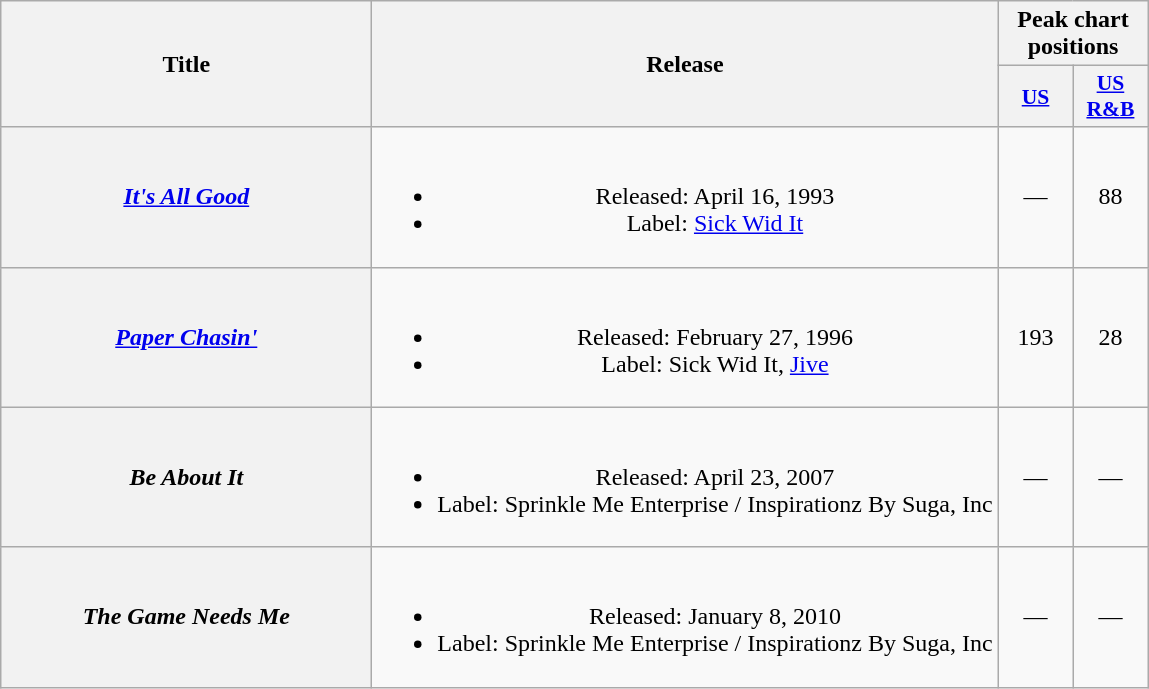<table class="wikitable plainrowheaders" style="text-align:center;">
<tr>
<th scope="col" rowspan="2" style="width:15em;">Title</th>
<th scope="col" rowspan="2">Release</th>
<th scope="col" colspan="5">Peak chart positions</th>
</tr>
<tr>
<th scope="col" style="width:3em;font-size:90%;"><a href='#'>US</a><br></th>
<th scope="col" style="width:3em;font-size:90%;"><a href='#'>US<br>R&B</a><br></th>
</tr>
<tr>
<th scope="row"><em><a href='#'>It's All Good</a></em></th>
<td><br><ul><li>Released: April 16, 1993</li><li>Label: <a href='#'>Sick Wid It</a></li></ul></td>
<td>—</td>
<td>88</td>
</tr>
<tr>
<th scope="row"><em><a href='#'>Paper Chasin'</a></em></th>
<td><br><ul><li>Released: February 27, 1996</li><li>Label: Sick Wid It, <a href='#'>Jive</a></li></ul></td>
<td>193</td>
<td>28</td>
</tr>
<tr>
<th scope="row"><em>Be About It</em></th>
<td><br><ul><li>Released: April 23, 2007</li><li>Label: Sprinkle Me Enterprise / Inspirationz By Suga, Inc</li></ul></td>
<td>—</td>
<td>—</td>
</tr>
<tr>
<th scope="row"><em>The Game Needs Me</em></th>
<td><br><ul><li>Released: January 8, 2010</li><li>Label: Sprinkle Me Enterprise / Inspirationz By Suga, Inc</li></ul></td>
<td>—</td>
<td>—</td>
</tr>
</table>
